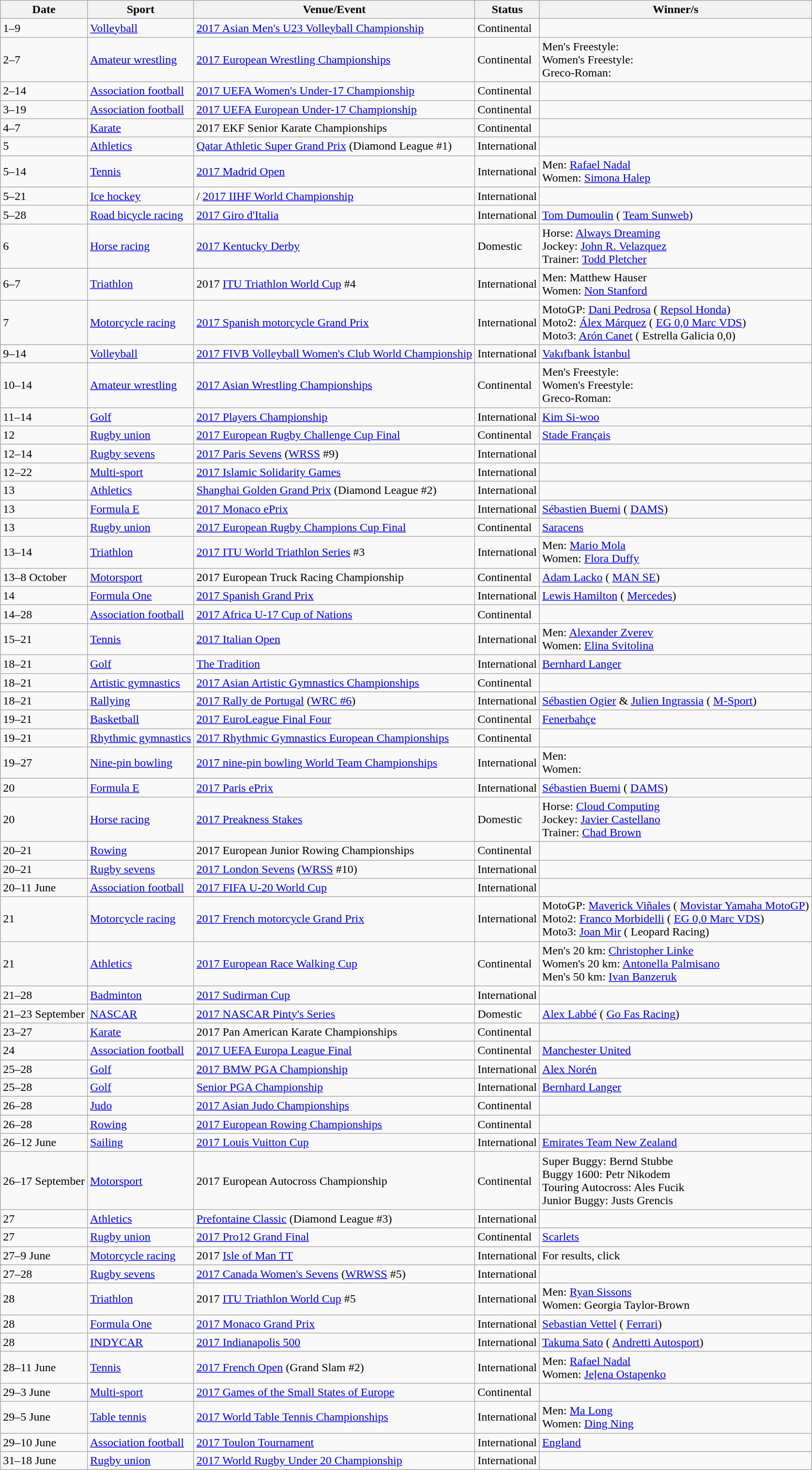<table class="wikitable sortable">
<tr>
<th>Date</th>
<th>Sport</th>
<th>Venue/Event</th>
<th>Status</th>
<th>Winner/s</th>
</tr>
<tr>
<td>1–9</td>
<td><a href='#'>Volleyball</a></td>
<td> <a href='#'>2017 Asian Men's U23 Volleyball Championship</a></td>
<td>Continental</td>
<td></td>
</tr>
<tr>
<td>2–7</td>
<td><a href='#'>Amateur wrestling</a></td>
<td> <a href='#'>2017 European Wrestling Championships</a></td>
<td>Continental</td>
<td>Men's Freestyle: <br>Women's Freestyle: <br>Greco-Roman: </td>
</tr>
<tr>
<td>2–14</td>
<td><a href='#'>Association football</a></td>
<td> <a href='#'>2017 UEFA Women's Under-17 Championship</a></td>
<td>Continental</td>
<td></td>
</tr>
<tr>
<td>3–19</td>
<td><a href='#'>Association football</a></td>
<td> <a href='#'>2017 UEFA European Under-17 Championship</a></td>
<td>Continental</td>
<td></td>
</tr>
<tr>
<td>4–7</td>
<td><a href='#'>Karate</a></td>
<td> 2017 EKF Senior Karate Championships</td>
<td>Continental</td>
<td></td>
</tr>
<tr>
<td>5</td>
<td><a href='#'>Athletics</a></td>
<td> <a href='#'>Qatar Athletic Super Grand Prix</a> (Diamond League #1)</td>
<td>International</td>
<td></td>
</tr>
<tr>
<td>5–14</td>
<td><a href='#'>Tennis</a></td>
<td> <a href='#'>2017 Madrid Open</a></td>
<td>International</td>
<td>Men:  <a href='#'>Rafael Nadal</a><br>Women:  <a href='#'>Simona Halep</a></td>
</tr>
<tr>
<td>5–21</td>
<td><a href='#'>Ice hockey</a></td>
<td>/ <a href='#'>2017 IIHF World Championship</a></td>
<td>International</td>
<td></td>
</tr>
<tr>
<td>5–28</td>
<td><a href='#'>Road bicycle racing</a></td>
<td> <a href='#'>2017 Giro d'Italia</a></td>
<td>International</td>
<td> <a href='#'>Tom Dumoulin</a> ( <a href='#'>Team Sunweb</a>)</td>
</tr>
<tr>
<td>6</td>
<td><a href='#'>Horse racing</a></td>
<td> <a href='#'>2017 Kentucky Derby</a></td>
<td>Domestic</td>
<td>Horse:  <a href='#'>Always Dreaming</a><br>Jockey:  <a href='#'>John R. Velazquez</a><br>Trainer:  <a href='#'>Todd Pletcher</a></td>
</tr>
<tr>
<td>6–7</td>
<td><a href='#'>Triathlon</a></td>
<td> 2017 <a href='#'>ITU Triathlon World Cup</a> #4</td>
<td>International</td>
<td>Men:  Matthew Hauser<br>Women:  <a href='#'>Non Stanford</a></td>
</tr>
<tr>
<td>7</td>
<td><a href='#'>Motorcycle racing</a></td>
<td> <a href='#'>2017 Spanish motorcycle Grand Prix</a></td>
<td>International</td>
<td>MotoGP:  <a href='#'>Dani Pedrosa</a> ( <a href='#'>Repsol Honda</a>)<br>Moto2:  <a href='#'>Álex Márquez</a> ( <a href='#'>EG 0,0 Marc VDS</a>) <br>Moto3:  <a href='#'>Arón Canet</a> ( Estrella Galicia 0,0)</td>
</tr>
<tr>
<td>9–14</td>
<td><a href='#'>Volleyball</a></td>
<td> <a href='#'>2017 FIVB Volleyball Women's Club World Championship</a></td>
<td>International</td>
<td> <a href='#'>Vakıfbank İstanbul</a></td>
</tr>
<tr>
<td>10–14</td>
<td><a href='#'>Amateur wrestling</a></td>
<td> <a href='#'>2017 Asian Wrestling Championships</a></td>
<td>Continental</td>
<td>Men's Freestyle: <br>Women's Freestyle: <br>Greco-Roman: </td>
</tr>
<tr>
<td>11–14</td>
<td><a href='#'>Golf</a></td>
<td> <a href='#'>2017 Players Championship</a></td>
<td>International</td>
<td> <a href='#'>Kim Si-woo</a></td>
</tr>
<tr>
<td>12</td>
<td><a href='#'>Rugby union</a></td>
<td> <a href='#'>2017 European Rugby Challenge Cup Final</a></td>
<td>Continental</td>
<td> <a href='#'>Stade Français</a></td>
</tr>
<tr>
<td>12–14</td>
<td><a href='#'>Rugby sevens</a></td>
<td> <a href='#'>2017 Paris Sevens</a> (<a href='#'>WRSS</a> #9)</td>
<td>International</td>
<td></td>
</tr>
<tr>
<td>12–22</td>
<td><a href='#'>Multi-sport</a></td>
<td> <a href='#'>2017 Islamic Solidarity Games</a></td>
<td>International</td>
<td></td>
</tr>
<tr>
<td>13</td>
<td><a href='#'>Athletics</a></td>
<td> <a href='#'>Shanghai Golden Grand Prix</a> (Diamond League #2)</td>
<td>International</td>
<td></td>
</tr>
<tr>
<td>13</td>
<td><a href='#'>Formula E</a></td>
<td> <a href='#'>2017 Monaco ePrix</a></td>
<td>International</td>
<td> <a href='#'>Sébastien Buemi</a> ( <a href='#'>DAMS</a>)</td>
</tr>
<tr>
<td>13</td>
<td><a href='#'>Rugby union</a></td>
<td> <a href='#'>2017 European Rugby Champions Cup Final</a></td>
<td>Continental</td>
<td> <a href='#'>Saracens</a></td>
</tr>
<tr>
<td>13–14</td>
<td><a href='#'>Triathlon</a></td>
<td> <a href='#'>2017 ITU World Triathlon Series</a> #3</td>
<td>International</td>
<td>Men:  <a href='#'>Mario Mola</a><br>Women:  <a href='#'>Flora Duffy</a></td>
</tr>
<tr>
<td>13–8 October</td>
<td><a href='#'>Motorsport</a></td>
<td> 2017 European Truck Racing Championship</td>
<td>Continental</td>
<td> <a href='#'>Adam Lacko</a> ( <a href='#'>MAN SE</a>)</td>
</tr>
<tr>
<td>14</td>
<td><a href='#'>Formula One</a></td>
<td> <a href='#'>2017 Spanish Grand Prix</a></td>
<td>International</td>
<td> <a href='#'>Lewis Hamilton</a> ( <a href='#'>Mercedes</a>)</td>
</tr>
<tr>
<td>14–28</td>
<td><a href='#'>Association football</a></td>
<td> <a href='#'>2017 Africa U-17 Cup of Nations</a></td>
<td>Continental</td>
<td></td>
</tr>
<tr>
<td>15–21</td>
<td><a href='#'>Tennis</a></td>
<td> <a href='#'>2017 Italian Open</a></td>
<td>International</td>
<td>Men:  <a href='#'>Alexander Zverev</a><br>Women:  <a href='#'>Elina Svitolina</a></td>
</tr>
<tr>
<td>18–21</td>
<td><a href='#'>Golf</a></td>
<td> <a href='#'>The Tradition</a></td>
<td>International</td>
<td> <a href='#'>Bernhard Langer</a></td>
</tr>
<tr>
<td>18–21</td>
<td><a href='#'>Artistic gymnastics</a></td>
<td> <a href='#'>2017 Asian Artistic Gymnastics Championships</a></td>
<td>Continental</td>
<td></td>
</tr>
<tr>
<td>18–21</td>
<td><a href='#'>Rallying</a></td>
<td> <a href='#'>2017 Rally de Portugal</a> (<a href='#'>WRC #6</a>)</td>
<td>International</td>
<td> <a href='#'>Sébastien Ogier</a> & <a href='#'>Julien Ingrassia</a> ( <a href='#'>M-Sport</a>)</td>
</tr>
<tr>
<td>19–21</td>
<td><a href='#'>Basketball</a></td>
<td> <a href='#'>2017 EuroLeague Final Four</a></td>
<td>Continental</td>
<td> <a href='#'>Fenerbahçe</a></td>
</tr>
<tr>
<td>19–21</td>
<td><a href='#'>Rhythmic gymnastics</a></td>
<td> <a href='#'>2017 Rhythmic Gymnastics European Championships</a></td>
<td>Continental</td>
<td></td>
</tr>
<tr>
<td>19–27</td>
<td><a href='#'>Nine-pin bowling</a></td>
<td> <a href='#'>2017 nine-pin bowling World Team Championships</a></td>
<td>International</td>
<td>Men: <br>Women: </td>
</tr>
<tr>
<td>20</td>
<td><a href='#'>Formula E</a></td>
<td> <a href='#'>2017 Paris ePrix</a></td>
<td>International</td>
<td> <a href='#'>Sébastien Buemi</a> ( <a href='#'>DAMS</a>)</td>
</tr>
<tr>
<td>20</td>
<td><a href='#'>Horse racing</a></td>
<td> <a href='#'>2017 Preakness Stakes</a></td>
<td>Domestic</td>
<td>Horse:  <a href='#'>Cloud Computing</a><br>Jockey:  <a href='#'>Javier Castellano</a><br>Trainer:  <a href='#'>Chad Brown</a></td>
</tr>
<tr>
<td>20–21</td>
<td><a href='#'>Rowing</a></td>
<td> 2017 European Junior Rowing Championships</td>
<td>Continental</td>
<td></td>
</tr>
<tr>
<td>20–21</td>
<td><a href='#'>Rugby sevens</a></td>
<td> <a href='#'>2017 London Sevens</a> (<a href='#'>WRSS</a> #10)</td>
<td>International</td>
<td></td>
</tr>
<tr>
<td>20–11 June</td>
<td><a href='#'>Association football</a></td>
<td> <a href='#'>2017 FIFA U-20 World Cup</a></td>
<td>International</td>
<td></td>
</tr>
<tr>
<td>21</td>
<td><a href='#'>Motorcycle racing</a></td>
<td> <a href='#'>2017 French motorcycle Grand Prix</a></td>
<td>International</td>
<td>MotoGP:  <a href='#'>Maverick Viñales</a> ( <a href='#'>Movistar Yamaha MotoGP</a>)<br>Moto2:  <a href='#'>Franco Morbidelli</a> ( <a href='#'>EG 0,0 Marc VDS</a>) <br>Moto3:  <a href='#'>Joan Mir</a> ( Leopard Racing)</td>
</tr>
<tr>
<td>21</td>
<td><a href='#'>Athletics</a></td>
<td> <a href='#'>2017 European Race Walking Cup</a></td>
<td>Continental</td>
<td>Men's 20 km:  <a href='#'>Christopher Linke</a><br>Women's 20 km:  <a href='#'>Antonella Palmisano</a><br>Men's 50 km:  <a href='#'>Ivan Banzeruk</a></td>
</tr>
<tr>
<td>21–28</td>
<td><a href='#'>Badminton</a></td>
<td> <a href='#'>2017 Sudirman Cup</a></td>
<td>International</td>
<td></td>
</tr>
<tr>
<td>21–23 September</td>
<td><a href='#'>NASCAR</a></td>
<td> <a href='#'>2017 NASCAR Pinty's Series</a></td>
<td>Domestic</td>
<td> <a href='#'>Alex Labbé</a> ( <a href='#'>Go Fas Racing</a>)</td>
</tr>
<tr>
<td>23–27</td>
<td><a href='#'>Karate</a></td>
<td> 2017 Pan American Karate Championships</td>
<td>Continental</td>
<td></td>
</tr>
<tr>
<td>24</td>
<td><a href='#'>Association football</a></td>
<td> <a href='#'>2017 UEFA Europa League Final</a></td>
<td>Continental</td>
<td> <a href='#'>Manchester United</a></td>
</tr>
<tr>
<td>25–28</td>
<td><a href='#'>Golf</a></td>
<td> <a href='#'>2017 BMW PGA Championship</a></td>
<td>International</td>
<td> <a href='#'>Alex Norén</a></td>
</tr>
<tr>
<td>25–28</td>
<td><a href='#'>Golf</a></td>
<td> <a href='#'>Senior PGA Championship</a></td>
<td>International</td>
<td> <a href='#'>Bernhard Langer</a></td>
</tr>
<tr>
<td>26–28</td>
<td><a href='#'>Judo</a></td>
<td> <a href='#'>2017 Asian Judo Championships</a></td>
<td>Continental</td>
<td></td>
</tr>
<tr>
<td>26–28</td>
<td><a href='#'>Rowing</a></td>
<td> <a href='#'>2017 European Rowing Championships</a></td>
<td>Continental</td>
<td></td>
</tr>
<tr>
<td>26–12 June</td>
<td><a href='#'>Sailing</a></td>
<td> <a href='#'>2017 Louis Vuitton Cup</a></td>
<td>International</td>
<td> <a href='#'>Emirates Team New Zealand</a></td>
</tr>
<tr>
<td>26–17 September</td>
<td><a href='#'>Motorsport</a></td>
<td> 2017 European Autocross Championship</td>
<td>Continental</td>
<td>Super Buggy:  Bernd Stubbe<br>Buggy 1600:  Petr Nikodem<br>Touring Autocross:  Ales Fucik<br>Junior Buggy:  Justs Grencis</td>
</tr>
<tr>
<td>27</td>
<td><a href='#'>Athletics</a></td>
<td> <a href='#'>Prefontaine Classic</a> (Diamond League #3)</td>
<td>International</td>
<td></td>
</tr>
<tr>
<td>27</td>
<td><a href='#'>Rugby union</a></td>
<td> <a href='#'>2017 Pro12 Grand Final</a></td>
<td>Continental</td>
<td> <a href='#'>Scarlets</a></td>
</tr>
<tr>
<td>27–9 June</td>
<td><a href='#'>Motorcycle racing</a></td>
<td> 2017 <a href='#'>Isle of Man TT</a></td>
<td>International</td>
<td>For results, click </td>
</tr>
<tr>
<td>27–28</td>
<td><a href='#'>Rugby sevens</a></td>
<td> <a href='#'>2017 Canada Women's Sevens</a> (<a href='#'>WRWSS</a> #5)</td>
<td>International</td>
<td></td>
</tr>
<tr>
<td>28</td>
<td><a href='#'>Triathlon</a></td>
<td> 2017 <a href='#'>ITU Triathlon World Cup</a> #5</td>
<td>International</td>
<td>Men:  <a href='#'>Ryan Sissons</a><br>Women:  Georgia Taylor-Brown</td>
</tr>
<tr>
<td>28</td>
<td><a href='#'>Formula One</a></td>
<td> <a href='#'>2017 Monaco Grand Prix</a></td>
<td>International</td>
<td> <a href='#'>Sebastian Vettel</a> ( <a href='#'>Ferrari</a>)</td>
</tr>
<tr>
<td>28</td>
<td><a href='#'>INDYCAR</a></td>
<td> <a href='#'>2017 Indianapolis 500</a></td>
<td>International</td>
<td> <a href='#'>Takuma Sato</a> ( <a href='#'>Andretti Autosport</a>)</td>
</tr>
<tr>
<td>28–11 June</td>
<td><a href='#'>Tennis</a></td>
<td> <a href='#'>2017 French Open</a> (Grand Slam #2)</td>
<td>International</td>
<td>Men:  <a href='#'>Rafael Nadal</a><br>Women:  <a href='#'>Jeļena Ostapenko</a></td>
</tr>
<tr>
<td>29–3 June</td>
<td><a href='#'>Multi-sport</a></td>
<td> <a href='#'>2017 Games of the Small States of Europe</a></td>
<td>Continental</td>
<td></td>
</tr>
<tr>
<td>29–5 June</td>
<td><a href='#'>Table tennis</a></td>
<td> <a href='#'>2017 World Table Tennis Championships</a></td>
<td>International</td>
<td>Men:  <a href='#'>Ma Long</a><br>Women:  <a href='#'>Ding Ning</a></td>
</tr>
<tr>
<td>29–10 June</td>
<td><a href='#'>Association football</a></td>
<td> <a href='#'>2017 Toulon Tournament</a></td>
<td>International</td>
<td> <a href='#'>England</a></td>
</tr>
<tr>
<td>31–18 June</td>
<td><a href='#'>Rugby union</a></td>
<td> <a href='#'>2017 World Rugby Under 20 Championship</a></td>
<td>International</td>
<td></td>
</tr>
</table>
